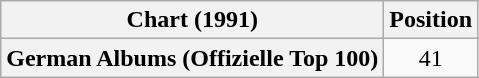<table class="wikitable plainrowheaders" style="text-align:center">
<tr>
<th scope="col">Chart (1991)</th>
<th scope="col">Position</th>
</tr>
<tr>
<th scope="row">German Albums (Offizielle Top 100)</th>
<td>41</td>
</tr>
</table>
